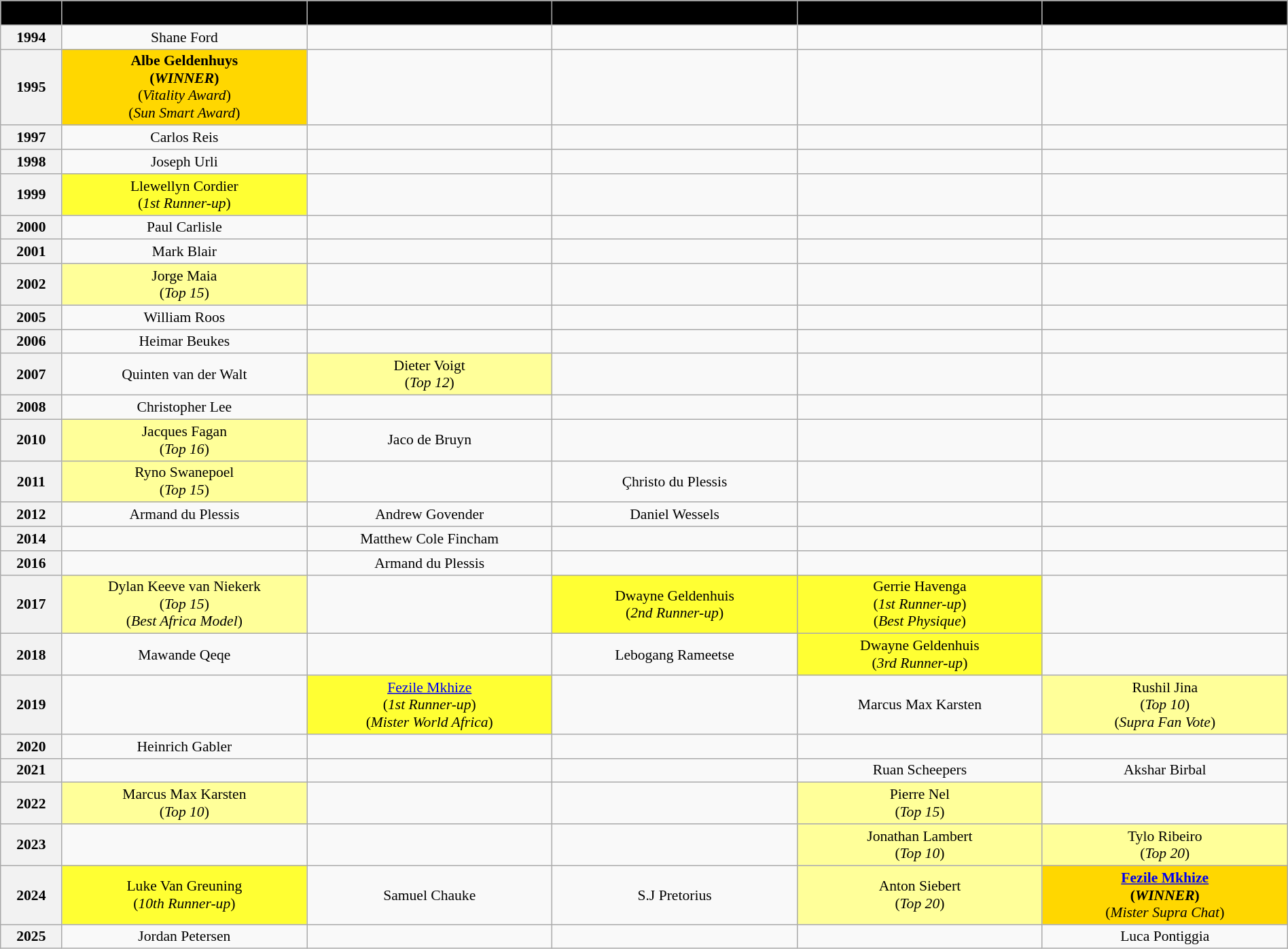<table class="wikitable" style="text-align:center; font-size:90%; line-height:17px; width:100%;">
<tr>
<th style="background:black; width:04%;" scope="col"><span>Year</span></th>
<th style="background:black; width:16%;" scope="col"><span>Manhunt International</span></th>
<th style="background:black; width:16%;" scope="col"><span>Mister World</span></th>
<th style="background:black; width:16%;" scope="col"><span>Mister International</span></th>
<th style="background:black; width:16%;" scope="col"><span>Mister Global</span></th>
<th style="background:black; width:16%;" scope="col"><span>Mister Supranational</span></th>
</tr>
<tr>
<th>1994</th>
<td>Shane Ford</td>
<td></td>
<td></td>
<td></td>
<td></td>
</tr>
<tr>
<th>1995</th>
<td style="background:gold;"><strong>Albe Geldenhuys</strong><br><strong>(<em>WINNER</em>)</strong><br>(<em>Vitality Award</em>)<br>(<em>Sun Smart Award</em>)</td>
<td></td>
<td></td>
<td></td>
<td></td>
</tr>
<tr>
<th>1997</th>
<td>Carlos Reis</td>
<td></td>
<td></td>
<td></td>
<td></td>
</tr>
<tr>
<th>1998</th>
<td>Joseph Urli</td>
<td></td>
<td></td>
<td></td>
<td></td>
</tr>
<tr>
<th>1999</th>
<td style="background:#FFFF33;">Llewellyn Cordier<br>(<em>1st Runner-up</em>)</td>
<td></td>
<td></td>
<td></td>
<td></td>
</tr>
<tr>
<th>2000</th>
<td>Paul Carlisle</td>
<td></td>
<td></td>
<td></td>
<td></td>
</tr>
<tr>
<th>2001</th>
<td>Mark Blair</td>
<td></td>
<td></td>
<td></td>
<td></td>
</tr>
<tr>
<th>2002</th>
<td style="background:#FFFF99;">Jorge Maia<br>(<em>Top 15</em>)</td>
<td></td>
<td></td>
<td></td>
<td></td>
</tr>
<tr>
<th>2005</th>
<td>William Roos</td>
<td></td>
<td></td>
<td></td>
<td></td>
</tr>
<tr>
<th>2006</th>
<td>Heimar Beukes</td>
<td></td>
<td></td>
<td></td>
<td></td>
</tr>
<tr>
<th>2007</th>
<td>Quinten van der Walt</td>
<td style="background:#FFFF99;">Dieter Voigt<br>(<em>Top 12</em>)</td>
<td></td>
<td></td>
<td></td>
</tr>
<tr>
<th>2008</th>
<td>Christopher Lee</td>
<td></td>
<td></td>
<td></td>
<td></td>
</tr>
<tr>
<th>2010</th>
<td style="background:#FFFF99;">Jacques Fagan<br>(<em>Top 16</em>)</td>
<td>Jaco de Bruyn</td>
<td></td>
<td></td>
<td></td>
</tr>
<tr>
<th>2011</th>
<td style="background:#FFFF99;">Ryno Swanepoel<br>(<em>Top 15</em>)</td>
<td></td>
<td>Çhristo du Plessis</td>
<td></td>
<td></td>
</tr>
<tr>
<th>2012</th>
<td>Armand du Plessis</td>
<td>Andrew Govender</td>
<td>Daniel Wessels</td>
<td></td>
<td></td>
</tr>
<tr>
<th>2014</th>
<td></td>
<td>Matthew Cole Fincham</td>
<td></td>
<td></td>
<td></td>
</tr>
<tr>
<th>2016</th>
<td></td>
<td>Armand du Plessis</td>
<td></td>
<td></td>
<td></td>
</tr>
<tr>
<th>2017</th>
<td style="background:#FFFF99;">Dylan Keeve van Niekerk<br>(<em>Top 15</em>)<br>(<em>Best Africa Model</em>)</td>
<td></td>
<td style="background:#FFFF33;">Dwayne Geldenhuis<br>(<em>2nd Runner-up</em>)</td>
<td style="background:#FFFF33;">Gerrie Havenga<br>(<em>1st Runner-up</em>)<br>(<em>Best Physique</em>)</td>
<td></td>
</tr>
<tr>
<th>2018</th>
<td>Mawande Qeqe</td>
<td></td>
<td>Lebogang Rameetse</td>
<td style="background:#FFFF33;">Dwayne Geldenhuis<br>(<em>3rd Runner-up</em>)</td>
<td></td>
</tr>
<tr>
<th>2019</th>
<td></td>
<td style="background:#FFFF33;"><a href='#'>Fezile Mkhize</a><br>(<em>1st Runner-up</em>)<br>(<em>Mister World Africa</em>)</td>
<td></td>
<td>Marcus Max Karsten</td>
<td style="background:#FFFF99;">Rushil Jina<br>(<em>Top 10</em>)<br>(<em>Supra Fan Vote</em>)</td>
</tr>
<tr>
<th>2020</th>
<td>Heinrich Gabler</td>
<td></td>
<td></td>
<td></td>
<td></td>
</tr>
<tr>
<th>2021</th>
<td></td>
<td></td>
<td></td>
<td>Ruan Scheepers</td>
<td>Akshar Birbal</td>
</tr>
<tr>
<th>2022</th>
<td style="background:#FFFF99;">Marcus Max Karsten<br>(<em>Top 10</em>)</td>
<td></td>
<td></td>
<td style="background:#FFFF99;">Pierre Nel<br>(<em>Top 15</em>)</td>
<td></td>
</tr>
<tr>
<th>2023</th>
<td></td>
<td></td>
<td></td>
<td style="background:#FFFF99;">Jonathan Lambert<br>(<em>Top 10</em>)</td>
<td style="background:#FFFF99;">Tylo Ribeiro<br>(<em>Top 20</em>)</td>
</tr>
<tr>
<th>2024</th>
<td style="background:#FFFF33;">Luke Van Greuning<br>(<em>10th Runner-up</em>)</td>
<td>Samuel Chauke</td>
<td>S.J Pretorius</td>
<td style="background:#FFFF99;">Anton Siebert<br>(<em>Top 20</em>)</td>
<td style="background:gold;"><strong><a href='#'>Fezile Mkhize</a></strong><br><strong>(<em>WINNER</em>)</strong><br>(<em>Mister Supra Chat</em>)</td>
</tr>
<tr>
<th>2025</th>
<td>Jordan Petersen</td>
<td></td>
<td></td>
<td></td>
<td>Luca Pontiggia</td>
</tr>
</table>
